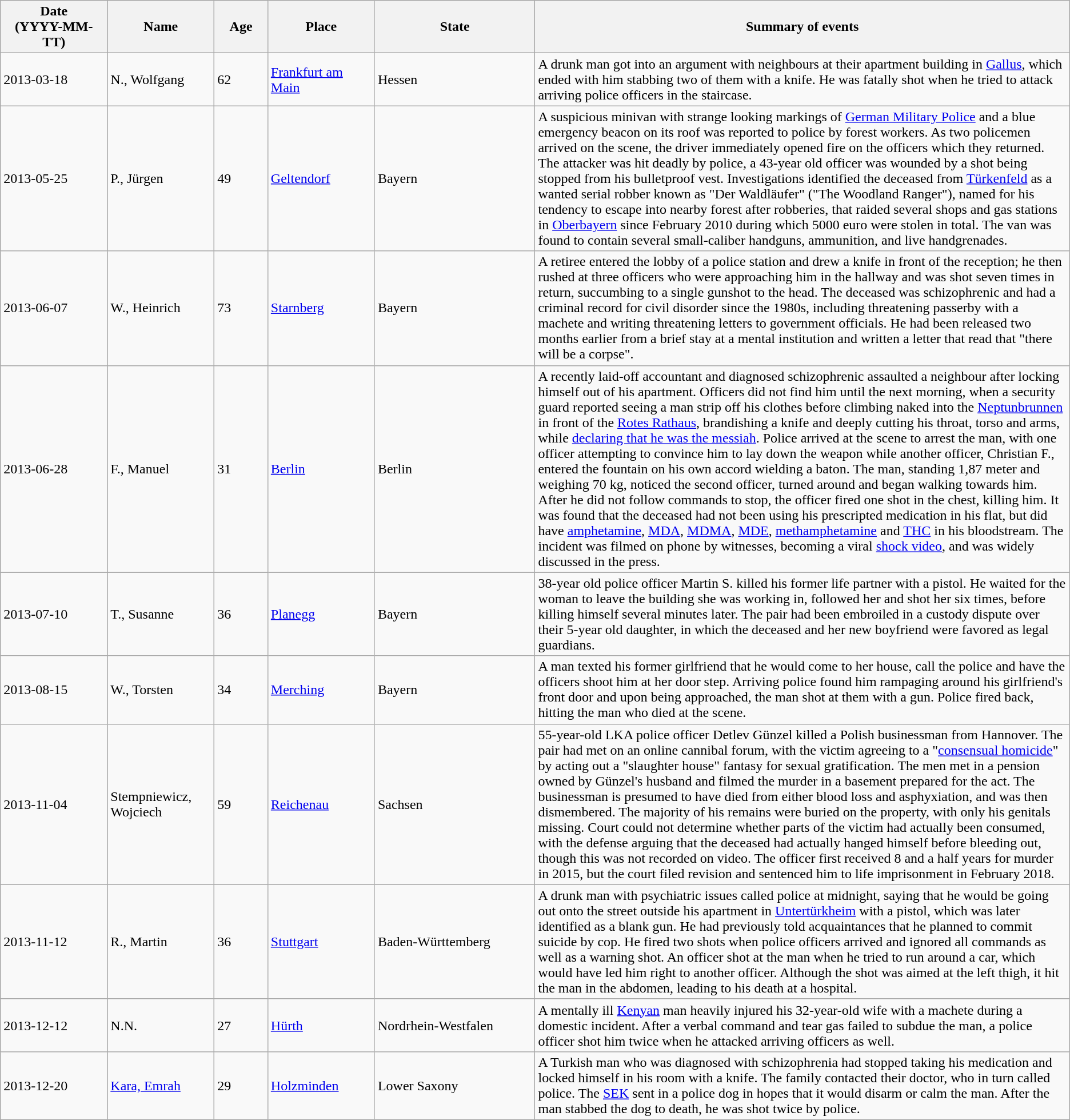<table class="wikitable sortable static-row-numbers static-row-header-text">
<tr>
<th style="width:10%;">Date<br>(YYYY-MM-TT)</th>
<th style="width:10%;">Name</th>
<th style="width:5%;">Age</th>
<th style="width:10%;">Place</th>
<th style="width:15%;">State</th>
<th style="width:50%;">Summary of events</th>
</tr>
<tr>
<td>2013-03-18</td>
<td>N., Wolfgang</td>
<td>62</td>
<td><a href='#'>Frankfurt am Main</a></td>
<td>Hessen</td>
<td>A drunk man got into an argument with neighbours at their apartment building in <a href='#'>Gallus</a>, which ended with him stabbing two of them with a knife. He was fatally shot when he tried to attack arriving police officers in the staircase.</td>
</tr>
<tr>
<td>2013-05-25</td>
<td>P., Jürgen</td>
<td>49</td>
<td><a href='#'>Geltendorf</a></td>
<td>Bayern</td>
<td>A suspicious minivan with strange looking markings of <a href='#'>German Military Police</a> and a blue emergency beacon on its roof was reported to police by forest workers. As two policemen arrived on the scene, the driver immediately opened fire on the officers which they returned. The attacker was hit deadly by police, a 43-year old officer was wounded by a shot being stopped from his bulletproof vest. Investigations identified the deceased from <a href='#'>Türkenfeld</a> as a wanted serial robber known as "Der Waldläufer" ("The Woodland Ranger"), named for his tendency to escape into nearby forest after robberies, that raided several shops and gas stations in <a href='#'>Oberbayern</a> since February 2010 during which 5000 euro were stolen in total. The van was found to contain several small-caliber handguns, ammunition, and live handgrenades.</td>
</tr>
<tr>
<td>2013-06-07</td>
<td>W., Heinrich</td>
<td>73</td>
<td><a href='#'>Starnberg</a></td>
<td>Bayern</td>
<td>A retiree entered the lobby of a police station and drew a knife in front of the reception; he then rushed at three officers who were approaching him in the hallway and was shot seven times in return, succumbing to a single gunshot to the head. The deceased was schizophrenic and had a criminal record for civil disorder since the 1980s, including threatening passerby with a machete and writing threatening letters to government officials. He had been released two months earlier from a brief stay at a mental institution and written a letter that read that "there will be a corpse".</td>
</tr>
<tr>
<td>2013-06-28</td>
<td>F., Manuel</td>
<td>31</td>
<td><a href='#'>Berlin</a></td>
<td>Berlin</td>
<td>A recently laid-off accountant and diagnosed schizophrenic assaulted a neighbour after locking himself out of his apartment. Officers did not find him until the next morning, when a security guard reported seeing a man strip off his clothes before climbing naked into the <a href='#'>Neptunbrunnen</a> in front of the <a href='#'>Rotes Rathaus</a>, brandishing a knife and deeply cutting his throat, torso and arms, while <a href='#'>declaring that he was the messiah</a>. Police arrived at the scene to arrest the man, with one officer attempting to convince him to lay down the weapon while another officer, Christian F., entered the fountain on his own accord wielding a baton. The man, standing 1,87 meter and weighing 70 kg, noticed the second officer, turned around and began walking towards him. After he did not follow commands to stop, the officer fired one shot in the chest, killing him. It was found that the deceased had not been using his prescripted medication in his flat, but did have <a href='#'>amphetamine</a>, <a href='#'>MDA</a>, <a href='#'>MDMA</a>, <a href='#'>MDE</a>, <a href='#'>methamphetamine</a> and <a href='#'>THC</a> in his bloodstream. The incident was filmed on phone by witnesses, becoming a viral <a href='#'>shock video</a>, and was widely discussed in the press.</td>
</tr>
<tr>
<td>2013-07-10</td>
<td>T., Susanne</td>
<td>36</td>
<td><a href='#'>Planegg</a></td>
<td>Bayern</td>
<td>38-year old police officer Martin S. killed his former life partner with a pistol. He waited for the woman to leave the building she was working in, followed her and shot her six times, before killing himself several minutes later. The pair had been embroiled in a custody dispute over their 5-year old daughter, in which the deceased and her new boyfriend were favored as legal guardians.</td>
</tr>
<tr>
<td>2013-08-15</td>
<td>W., Torsten</td>
<td>34</td>
<td><a href='#'>Merching</a></td>
<td>Bayern</td>
<td>A man texted his former girlfriend that he would come to her house, call the police and have the officers shoot him at her door step. Arriving police found him rampaging around his girlfriend's front door and upon being approached, the man shot at them with a gun. Police fired back, hitting the man who died at the scene.</td>
</tr>
<tr>
<td>2013-11-04</td>
<td>Stempniewicz, Wojciech</td>
<td>59</td>
<td><a href='#'>Reichenau</a></td>
<td>Sachsen</td>
<td>55-year-old LKA police officer Detlev Günzel killed a Polish businessman from Hannover. The pair had met on an online cannibal forum, with the victim agreeing to a "<a href='#'>consensual homicide</a>" by acting out a "slaughter house" fantasy for sexual gratification. The men met in a pension owned by Günzel's husband and filmed the murder in a basement prepared for the act. The businessman is presumed to have died from either blood loss and asphyxiation, and was then dismembered. The majority of his remains were buried on the property, with only his genitals missing. Court could not determine whether parts of the victim had actually been consumed, with the defense arguing that the deceased had actually hanged himself before bleeding out, though this was not recorded on video. The officer first received 8 and a half years for murder in 2015, but the court filed revision and sentenced him to life imprisonment in February 2018.</td>
</tr>
<tr>
<td>2013-11-12</td>
<td>R., Martin</td>
<td>36</td>
<td><a href='#'>Stuttgart</a></td>
<td>Baden-Württemberg</td>
<td>A drunk man with psychiatric issues called police at midnight, saying that he would be going out onto the street outside his apartment in <a href='#'>Untertürkheim</a> with a pistol, which was later identified as a blank gun. He had previously told acquaintances that he planned to commit suicide by cop. He fired two shots when police officers arrived and ignored all commands as well as a warning shot. An officer shot at the man when he tried to run around a car, which would have led him right to another officer. Although the shot was aimed at the left thigh, it hit the man in the abdomen, leading to his death at a hospital.</td>
</tr>
<tr>
<td>2013-12-12</td>
<td>N.N.</td>
<td>27</td>
<td><a href='#'>Hürth</a></td>
<td>Nordrhein-Westfalen</td>
<td>A mentally ill <a href='#'>Kenyan</a> man heavily injured his 32-year-old wife with a machete during a domestic incident. After a verbal command and tear gas failed to subdue the man, a police officer shot him twice when he attacked arriving officers as well.</td>
</tr>
<tr>
<td>2013-12-20</td>
<td><a href='#'>Kara, Emrah</a></td>
<td>29</td>
<td><a href='#'>Holzminden</a></td>
<td>Lower Saxony</td>
<td>A Turkish man who was diagnosed with schizophrenia had stopped taking his medication and locked himself in his room with a knife. The family contacted their doctor, who in turn called police. The <a href='#'>SEK</a> sent in a police dog in hopes that it would disarm or calm the man. After the man stabbed the dog to death, he was shot twice by police.</td>
</tr>
</table>
